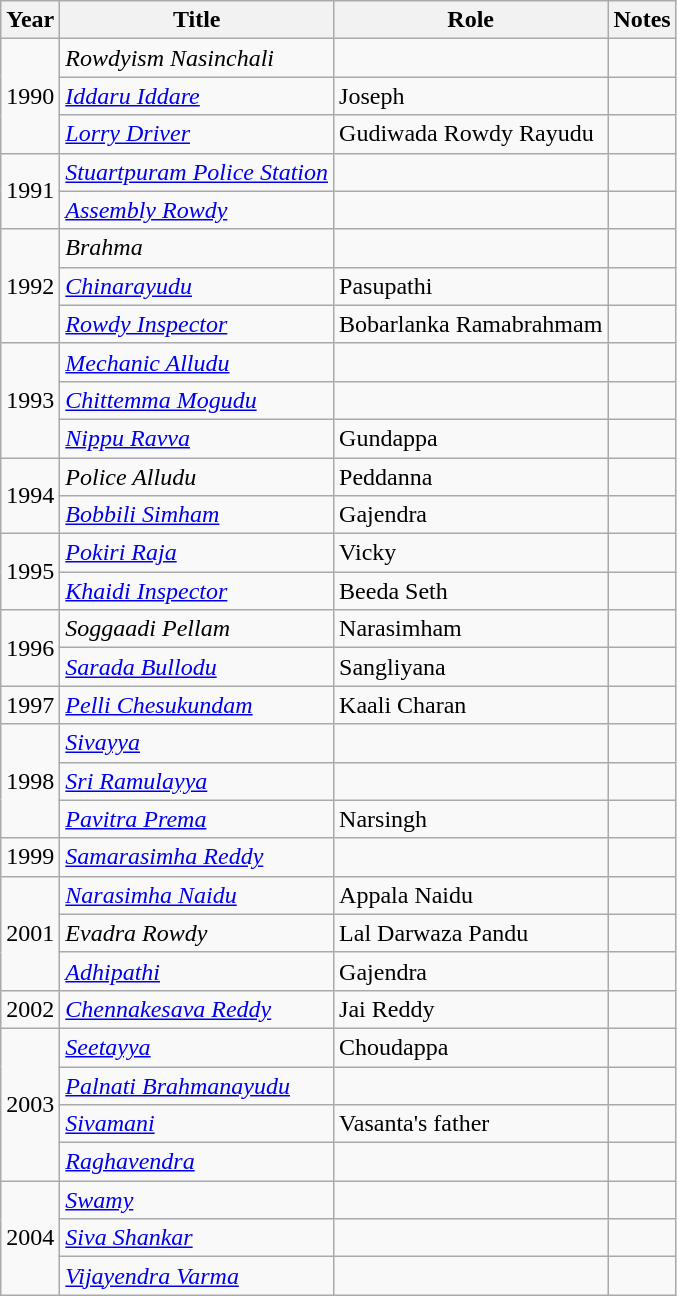<table class="wikitable sortable">
<tr>
<th>Year</th>
<th>Title</th>
<th>Role</th>
<th class="unsortable">Notes</th>
</tr>
<tr>
<td rowspan=3>1990</td>
<td><em>Rowdyism Nasinchali</em></td>
<td></td>
<td></td>
</tr>
<tr>
<td><em><a href='#'>Iddaru Iddare</a></em></td>
<td>Joseph</td>
<td></td>
</tr>
<tr>
<td><em><a href='#'>Lorry Driver</a></em></td>
<td>Gudiwada Rowdy Rayudu</td>
<td></td>
</tr>
<tr>
<td rowspan=2>1991</td>
<td><em><a href='#'>Stuartpuram Police Station</a></em></td>
<td></td>
<td></td>
</tr>
<tr>
<td><em><a href='#'>Assembly Rowdy</a></em></td>
<td></td>
<td></td>
</tr>
<tr>
<td rowspan=3>1992</td>
<td><em>Brahma</em></td>
<td></td>
<td></td>
</tr>
<tr>
<td><em><a href='#'>Chinarayudu</a></em></td>
<td>Pasupathi</td>
<td></td>
</tr>
<tr>
<td><em><a href='#'>Rowdy Inspector</a></em></td>
<td>Bobarlanka Ramabrahmam</td>
<td></td>
</tr>
<tr>
<td rowspan="3">1993</td>
<td><em><a href='#'>Mechanic Alludu</a></em></td>
<td></td>
<td></td>
</tr>
<tr>
<td><em><a href='#'>Chittemma Mogudu</a></em></td>
<td></td>
<td></td>
</tr>
<tr>
<td><em><a href='#'>Nippu Ravva</a></em></td>
<td>Gundappa</td>
<td></td>
</tr>
<tr>
<td rowspan=2>1994</td>
<td><em>Police Alludu</em></td>
<td>Peddanna</td>
<td></td>
</tr>
<tr>
<td><em><a href='#'>Bobbili Simham</a></em></td>
<td>Gajendra</td>
<td></td>
</tr>
<tr>
<td rowspan=2>1995</td>
<td><em><a href='#'>Pokiri Raja</a></em></td>
<td>Vicky</td>
<td></td>
</tr>
<tr>
<td><em><a href='#'>Khaidi Inspector</a></em></td>
<td>Beeda Seth</td>
<td></td>
</tr>
<tr>
<td rowspan=2>1996</td>
<td><em>Soggaadi Pellam</em></td>
<td>Narasimham</td>
<td></td>
</tr>
<tr>
<td><em><a href='#'>Sarada Bullodu</a></em></td>
<td>Sangliyana</td>
<td></td>
</tr>
<tr>
<td>1997</td>
<td><em><a href='#'>Pelli Chesukundam</a></em></td>
<td>Kaali Charan</td>
<td></td>
</tr>
<tr>
<td rowspan="3">1998</td>
<td><em><a href='#'>Sivayya</a></em></td>
<td></td>
<td></td>
</tr>
<tr>
<td><em><a href='#'>Sri Ramulayya</a></em></td>
<td></td>
<td></td>
</tr>
<tr>
<td><em><a href='#'>Pavitra Prema</a></em></td>
<td>Narsingh</td>
<td></td>
</tr>
<tr>
<td>1999</td>
<td><em><a href='#'>Samarasimha Reddy</a></em></td>
<td></td>
<td></td>
</tr>
<tr>
<td rowspan=3>2001</td>
<td><em><a href='#'>Narasimha Naidu</a></em></td>
<td>Appala Naidu</td>
<td></td>
</tr>
<tr>
<td><em>Evadra Rowdy</em></td>
<td>Lal Darwaza Pandu</td>
<td></td>
</tr>
<tr>
<td><em><a href='#'>Adhipathi</a></em></td>
<td>Gajendra</td>
<td></td>
</tr>
<tr>
<td>2002</td>
<td><em><a href='#'>Chennakesava Reddy</a></em></td>
<td>Jai Reddy</td>
<td></td>
</tr>
<tr>
<td rowspan=4>2003</td>
<td><em><a href='#'>Seetayya</a></em></td>
<td>Choudappa</td>
<td></td>
</tr>
<tr>
<td><em><a href='#'>Palnati Brahmanayudu</a></em></td>
<td></td>
<td></td>
</tr>
<tr>
<td><em><a href='#'>Sivamani</a></em></td>
<td>Vasanta's father</td>
<td></td>
</tr>
<tr>
<td><em><a href='#'>Raghavendra</a></em></td>
<td></td>
<td></td>
</tr>
<tr>
<td rowspan=3>2004</td>
<td><em><a href='#'>Swamy</a></em></td>
<td></td>
<td></td>
</tr>
<tr>
<td><em><a href='#'>Siva Shankar</a></em></td>
<td></td>
<td></td>
</tr>
<tr>
<td><em><a href='#'>Vijayendra Varma</a></em></td>
<td></td>
<td></td>
</tr>
</table>
